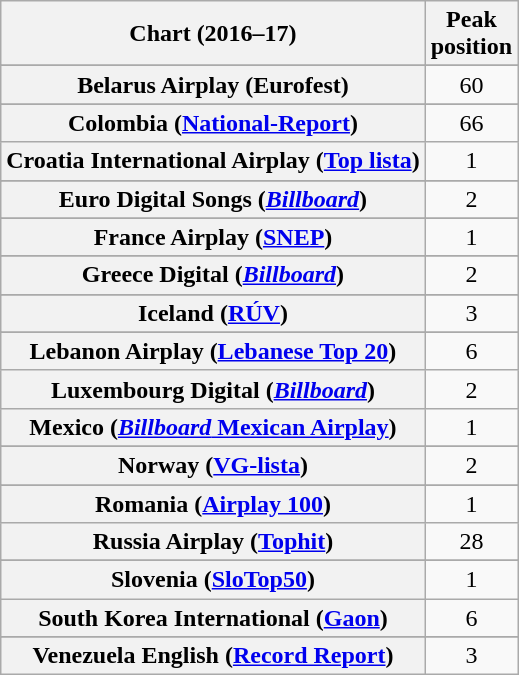<table class="wikitable sortable plainrowheaders" style="text-align:center">
<tr>
<th scope="col">Chart (2016–17)</th>
<th scope="col">Peak<br> position</th>
</tr>
<tr>
</tr>
<tr>
</tr>
<tr>
<th scope="row">Belarus Airplay (Eurofest)</th>
<td>60</td>
</tr>
<tr>
</tr>
<tr>
</tr>
<tr>
</tr>
<tr>
</tr>
<tr>
</tr>
<tr>
</tr>
<tr>
<th scope="row">Colombia (<a href='#'>National-Report</a>)</th>
<td>66</td>
</tr>
<tr>
<th scope="row">Croatia International Airplay (<a href='#'>Top lista</a>)</th>
<td>1</td>
</tr>
<tr>
</tr>
<tr>
</tr>
<tr>
</tr>
<tr>
<th scope="row">Euro Digital Songs (<em><a href='#'>Billboard</a></em>)</th>
<td>2</td>
</tr>
<tr>
</tr>
<tr>
</tr>
<tr>
<th scope="row">France Airplay (<a href='#'>SNEP</a>)</th>
<td style="text-align:center;">1</td>
</tr>
<tr>
</tr>
<tr>
<th scope="row">Greece Digital (<em><a href='#'>Billboard</a></em>)</th>
<td>2</td>
</tr>
<tr>
</tr>
<tr>
</tr>
<tr>
<th scope="row">Iceland (<a href='#'>RÚV</a>)</th>
<td>3</td>
</tr>
<tr>
</tr>
<tr>
</tr>
<tr>
</tr>
<tr>
</tr>
<tr>
<th scope="row">Lebanon Airplay (<a href='#'>Lebanese Top 20</a>)</th>
<td>6</td>
</tr>
<tr>
<th scope="row">Luxembourg Digital (<em><a href='#'>Billboard</a></em>)</th>
<td>2</td>
</tr>
<tr>
<th scope="row">Mexico (<a href='#'><em>Billboard</em> Mexican Airplay</a>)</th>
<td>1</td>
</tr>
<tr>
</tr>
<tr>
</tr>
<tr>
</tr>
<tr>
<th scope="row">Norway (<a href='#'>VG-lista</a>)</th>
<td>2</td>
</tr>
<tr>
</tr>
<tr>
</tr>
<tr>
<th scope="row">Romania (<a href='#'>Airplay 100</a>)</th>
<td>1</td>
</tr>
<tr>
<th scope="row">Russia Airplay (<a href='#'>Tophit</a>)</th>
<td>28</td>
</tr>
<tr>
</tr>
<tr>
</tr>
<tr>
</tr>
<tr>
</tr>
<tr>
<th scope="row">Slovenia (<a href='#'>SloTop50</a>)</th>
<td>1</td>
</tr>
<tr>
<th scope="row">South Korea International (<a href='#'>Gaon</a>)</th>
<td>6</td>
</tr>
<tr>
</tr>
<tr>
</tr>
<tr>
</tr>
<tr>
</tr>
<tr>
</tr>
<tr>
</tr>
<tr>
</tr>
<tr>
</tr>
<tr>
</tr>
<tr>
</tr>
<tr>
<th scope="row">Venezuela English (<a href='#'>Record Report</a>)</th>
<td>3</td>
</tr>
</table>
